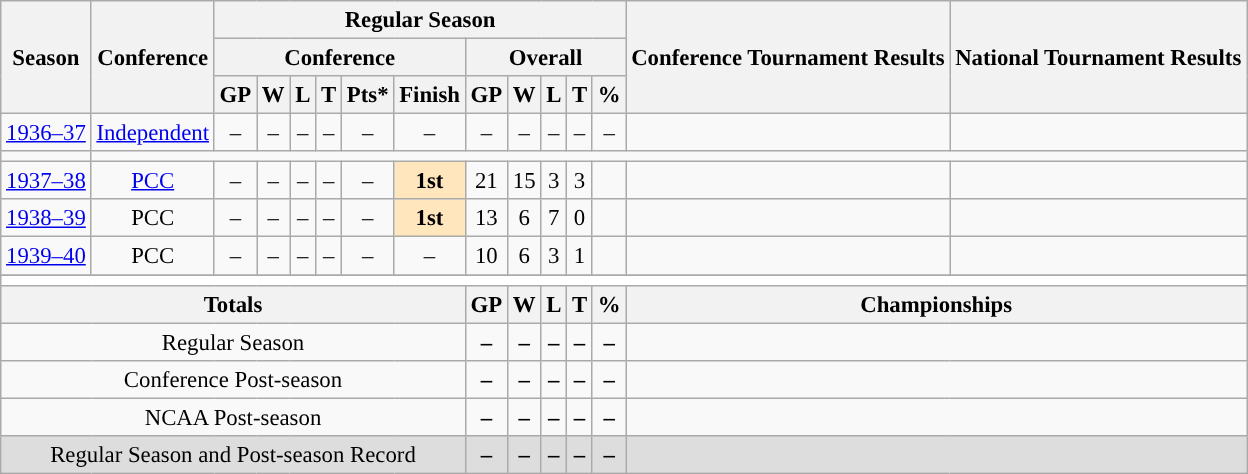<table class="wikitable" style="text-align: center; font-size: 95%">
<tr>
<th rowspan="3">Season</th>
<th rowspan="3">Conference</th>
<th colspan="11">Regular Season</th>
<th rowspan="3">Conference Tournament Results</th>
<th rowspan="3">National Tournament Results</th>
</tr>
<tr>
<th colspan="6">Conference</th>
<th colspan="5">Overall</th>
</tr>
<tr>
<th>GP</th>
<th>W</th>
<th>L</th>
<th>T</th>
<th>Pts*</th>
<th>Finish</th>
<th>GP</th>
<th>W</th>
<th>L</th>
<th>T</th>
<th>%</th>
</tr>
<tr>
<td><a href='#'>1936–37</a></td>
<td><a href='#'>Independent</a></td>
<td>–</td>
<td>–</td>
<td>–</td>
<td>–</td>
<td>–</td>
<td>–</td>
<td>–</td>
<td>–</td>
<td>–</td>
<td>–</td>
<td>–</td>
<td align="left"></td>
<td align="left"></td>
</tr>
<tr>
<td><a href='#'></a> </td>
</tr>
<tr>
<td><a href='#'>1937–38</a></td>
<td><a href='#'>PCC</a></td>
<td>–</td>
<td>–</td>
<td>–</td>
<td>–</td>
<td>–</td>
<td style="background: #FFE6BD;"><strong>1st</strong></td>
<td>21</td>
<td>15</td>
<td>3</td>
<td>3</td>
<td></td>
<td align="left"></td>
<td align="left"></td>
</tr>
<tr>
<td><a href='#'>1938–39</a></td>
<td>PCC</td>
<td>–</td>
<td>–</td>
<td>–</td>
<td>–</td>
<td>–</td>
<td style="background: #FFE6BD;"><strong>1st</strong></td>
<td>13</td>
<td>6</td>
<td>7</td>
<td>0</td>
<td></td>
<td align="left"></td>
<td align="left"></td>
</tr>
<tr>
<td><a href='#'>1939–40</a></td>
<td>PCC</td>
<td>–</td>
<td>–</td>
<td>–</td>
<td>–</td>
<td>–</td>
<td>–</td>
<td>10</td>
<td>6</td>
<td>3</td>
<td>1</td>
<td></td>
<td align="left"></td>
<td align="left"></td>
</tr>
<tr>
</tr>
<tr ->
</tr>
<tr>
<td colspan="16" style="background:#fff;"></td>
</tr>
<tr>
<th colspan="8">Totals</th>
<th>GP</th>
<th>W</th>
<th>L</th>
<th>T</th>
<th>%</th>
<th colspan="2">Championships</th>
</tr>
<tr>
<td colspan="8">Regular Season</td>
<td><strong>–</strong></td>
<td><strong>–</strong></td>
<td><strong>–</strong></td>
<td><strong>–</strong></td>
<td><strong>–</strong></td>
<td colspan="2" align="left"></td>
</tr>
<tr>
<td colspan="8">Conference Post-season</td>
<td><strong>–</strong></td>
<td><strong>–</strong></td>
<td><strong>–</strong></td>
<td><strong>–</strong></td>
<td><strong>–</strong></td>
<td colspan="2" align="left"></td>
</tr>
<tr>
<td colspan="8">NCAA Post-season</td>
<td><strong>–</strong></td>
<td><strong>–</strong></td>
<td><strong>–</strong></td>
<td><strong>–</strong></td>
<td><strong>–</strong></td>
<td colspan="2" align="left"></td>
</tr>
<tr bgcolor=dddddd>
<td colspan="8">Regular Season and Post-season Record</td>
<td><strong>–</strong></td>
<td><strong>–</strong></td>
<td><strong>–</strong></td>
<td><strong>–</strong></td>
<td><strong>–</strong></td>
<td colspan="2" align="left"></td>
</tr>
</table>
